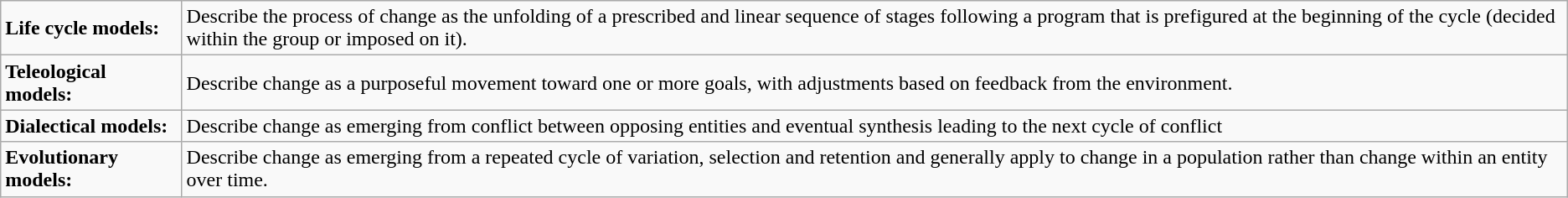<table class="wikitable">
<tr>
<td><strong>Life cycle models:</strong></td>
<td>Describe the process of change as the unfolding of a prescribed and linear sequence of stages following a program that is prefigured at the beginning of the cycle (decided within the group or imposed on it).</td>
</tr>
<tr>
<td><strong>Teleological models:</strong></td>
<td>Describe change as a purposeful movement toward one or more goals, with adjustments based on feedback from the environment.</td>
</tr>
<tr>
<td><strong>Dialectical models:</strong></td>
<td>Describe change as emerging from conflict between opposing entities and eventual synthesis leading to the next cycle of conflict</td>
</tr>
<tr>
<td><strong>Evolutionary models:</strong></td>
<td>Describe change as emerging from a repeated cycle of variation, selection and retention and generally apply to change in a population rather than change within an entity over time.</td>
</tr>
</table>
